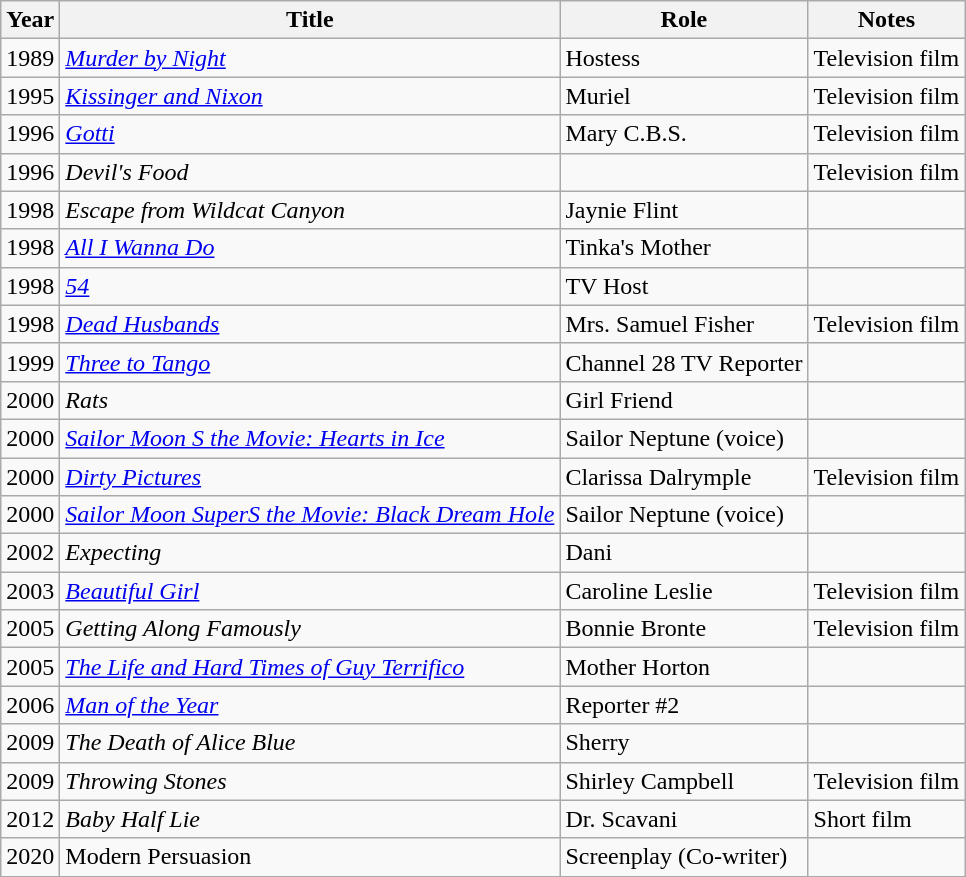<table class="wikitable sortable">
<tr>
<th>Year</th>
<th>Title</th>
<th>Role</th>
<th class="unsortable">Notes</th>
</tr>
<tr>
<td>1989</td>
<td><em><a href='#'>Murder by Night</a></em></td>
<td>Hostess</td>
<td>Television film</td>
</tr>
<tr>
<td>1995</td>
<td><em><a href='#'>Kissinger and Nixon</a></em></td>
<td>Muriel</td>
<td>Television film</td>
</tr>
<tr>
<td>1996</td>
<td><em><a href='#'>Gotti</a></em></td>
<td>Mary C.B.S.</td>
<td>Television film</td>
</tr>
<tr>
<td>1996</td>
<td><em>Devil's Food</em></td>
<td></td>
<td>Television film</td>
</tr>
<tr>
<td>1998</td>
<td><em>Escape from Wildcat Canyon</em></td>
<td>Jaynie Flint</td>
<td></td>
</tr>
<tr>
<td>1998</td>
<td><em><a href='#'>All I Wanna Do</a></em></td>
<td>Tinka's Mother</td>
<td></td>
</tr>
<tr>
<td>1998</td>
<td><em><a href='#'>54</a></em></td>
<td>TV Host</td>
<td></td>
</tr>
<tr>
<td>1998</td>
<td><em><a href='#'>Dead Husbands</a></em></td>
<td>Mrs. Samuel Fisher</td>
<td>Television film</td>
</tr>
<tr>
<td>1999</td>
<td><em><a href='#'>Three to Tango</a></em></td>
<td>Channel 28 TV Reporter</td>
<td></td>
</tr>
<tr>
<td>2000</td>
<td><em>Rats</em></td>
<td>Girl Friend</td>
<td></td>
</tr>
<tr>
<td>2000</td>
<td><em><a href='#'>Sailor Moon S the Movie: Hearts in Ice</a></em></td>
<td>Sailor Neptune (voice)</td>
<td></td>
</tr>
<tr>
<td>2000</td>
<td><em><a href='#'>Dirty Pictures</a></em></td>
<td>Clarissa Dalrymple</td>
<td>Television film</td>
</tr>
<tr>
<td>2000</td>
<td><em><a href='#'>Sailor Moon SuperS the Movie: Black Dream Hole</a></em></td>
<td>Sailor Neptune (voice)</td>
<td></td>
</tr>
<tr>
<td>2002</td>
<td><em>Expecting</em></td>
<td>Dani</td>
<td></td>
</tr>
<tr>
<td>2003</td>
<td><em><a href='#'>Beautiful Girl</a></em></td>
<td>Caroline Leslie</td>
<td>Television film</td>
</tr>
<tr>
<td>2005</td>
<td><em>Getting Along Famously</em></td>
<td>Bonnie Bronte</td>
<td>Television film</td>
</tr>
<tr>
<td>2005</td>
<td data-sort-value="Life and Hard Times of Guy Terrifico, The"><em><a href='#'>The Life and Hard Times of Guy Terrifico</a></em></td>
<td>Mother Horton</td>
<td></td>
</tr>
<tr>
<td>2006</td>
<td><em><a href='#'>Man of the Year</a></em></td>
<td>Reporter #2</td>
<td></td>
</tr>
<tr>
<td>2009</td>
<td data-sort-value="Death of Alice Blue, The"><em>The Death of Alice Blue</em></td>
<td>Sherry</td>
<td></td>
</tr>
<tr>
<td>2009</td>
<td><em>Throwing Stones</em></td>
<td>Shirley Campbell</td>
<td>Television film</td>
</tr>
<tr>
<td>2012</td>
<td><em>Baby Half Lie</em></td>
<td>Dr. Scavani</td>
<td>Short film</td>
</tr>
<tr>
<td>2020</td>
<td>Modern Persuasion</td>
<td>Screenplay (Co-writer)</td>
<td></td>
</tr>
</table>
